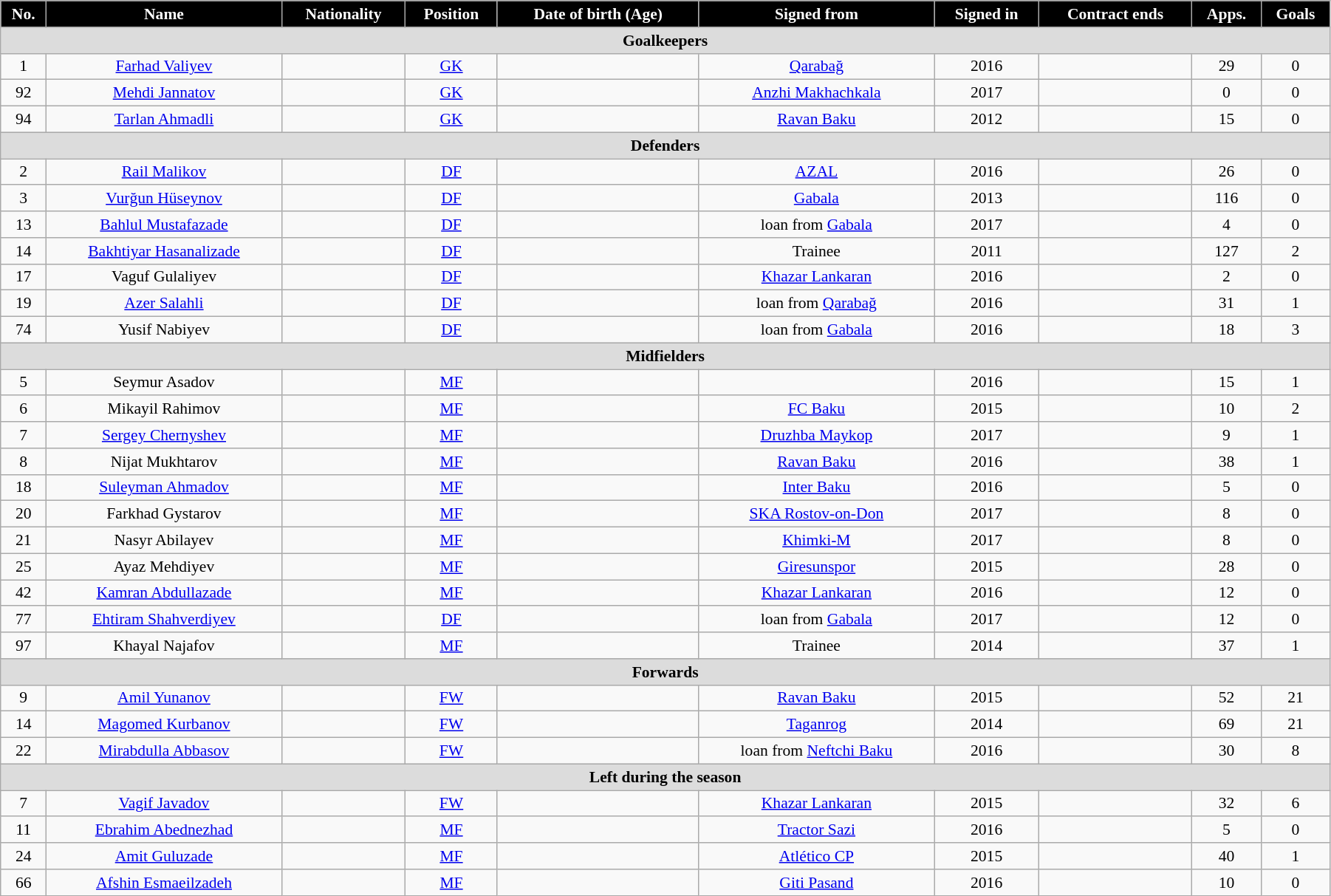<table class="wikitable"  style="text-align:center; font-size:90%; width:95%;">
<tr>
<th style="background:#000000; color:#FFFFFF; text-align:center;">No.</th>
<th style="background:#000000; color:#FFFFFF; text-align:center;">Name</th>
<th style="background:#000000; color:#FFFFFF; text-align:center;">Nationality</th>
<th style="background:#000000; color:#FFFFFF; text-align:center;">Position</th>
<th style="background:#000000; color:#FFFFFF; text-align:center;">Date of birth (Age)</th>
<th style="background:#000000; color:#FFFFFF; text-align:center;">Signed from</th>
<th style="background:#000000; color:#FFFFFF; text-align:center;">Signed in</th>
<th style="background:#000000; color:#FFFFFF; text-align:center;">Contract ends</th>
<th style="background:#000000; color:#FFFFFF; text-align:center;">Apps.</th>
<th style="background:#000000; color:#FFFFFF; text-align:center;">Goals</th>
</tr>
<tr>
<th colspan="11"  style="background:#dcdcdc; text-align:center;">Goalkeepers</th>
</tr>
<tr>
<td>1</td>
<td><a href='#'>Farhad Valiyev</a></td>
<td></td>
<td><a href='#'>GK</a></td>
<td></td>
<td><a href='#'>Qarabağ</a></td>
<td>2016</td>
<td></td>
<td>29</td>
<td>0</td>
</tr>
<tr>
<td>92</td>
<td><a href='#'>Mehdi Jannatov</a></td>
<td></td>
<td><a href='#'>GK</a></td>
<td></td>
<td><a href='#'>Anzhi Makhachkala</a></td>
<td>2017</td>
<td></td>
<td>0</td>
<td>0</td>
</tr>
<tr>
<td>94</td>
<td><a href='#'>Tarlan Ahmadli</a></td>
<td></td>
<td><a href='#'>GK</a></td>
<td></td>
<td><a href='#'>Ravan Baku</a></td>
<td>2012</td>
<td></td>
<td>15</td>
<td>0</td>
</tr>
<tr>
<th colspan="11"  style="background:#dcdcdc; text-align:center;">Defenders</th>
</tr>
<tr>
<td>2</td>
<td><a href='#'>Rail Malikov</a></td>
<td></td>
<td><a href='#'>DF</a></td>
<td></td>
<td><a href='#'>AZAL</a></td>
<td>2016</td>
<td></td>
<td>26</td>
<td>0</td>
</tr>
<tr>
<td>3</td>
<td><a href='#'>Vurğun Hüseynov</a></td>
<td></td>
<td><a href='#'>DF</a></td>
<td></td>
<td><a href='#'>Gabala</a></td>
<td>2013</td>
<td></td>
<td>116</td>
<td>0</td>
</tr>
<tr>
<td>13</td>
<td><a href='#'>Bahlul Mustafazade</a></td>
<td></td>
<td><a href='#'>DF</a></td>
<td></td>
<td>loan from <a href='#'>Gabala</a></td>
<td>2017</td>
<td></td>
<td>4</td>
<td>0</td>
</tr>
<tr>
<td>14</td>
<td><a href='#'>Bakhtiyar Hasanalizade</a></td>
<td></td>
<td><a href='#'>DF</a></td>
<td></td>
<td>Trainee</td>
<td>2011</td>
<td></td>
<td>127</td>
<td>2</td>
</tr>
<tr>
<td>17</td>
<td>Vaguf Gulaliyev</td>
<td></td>
<td><a href='#'>DF</a></td>
<td></td>
<td><a href='#'>Khazar Lankaran</a></td>
<td>2016</td>
<td></td>
<td>2</td>
<td>0</td>
</tr>
<tr>
<td>19</td>
<td><a href='#'>Azer Salahli</a></td>
<td></td>
<td><a href='#'>DF</a></td>
<td></td>
<td>loan from <a href='#'>Qarabağ</a></td>
<td>2016</td>
<td></td>
<td>31</td>
<td>1</td>
</tr>
<tr>
<td>74</td>
<td>Yusif Nabiyev</td>
<td></td>
<td><a href='#'>DF</a></td>
<td></td>
<td>loan from <a href='#'>Gabala</a></td>
<td>2016</td>
<td></td>
<td>18</td>
<td>3</td>
</tr>
<tr>
<th colspan="11"  style="background:#dcdcdc; text-align:center;">Midfielders</th>
</tr>
<tr>
<td>5</td>
<td>Seymur Asadov</td>
<td></td>
<td><a href='#'>MF</a></td>
<td></td>
<td></td>
<td>2016</td>
<td></td>
<td>15</td>
<td>1</td>
</tr>
<tr>
<td>6</td>
<td>Mikayil Rahimov</td>
<td></td>
<td><a href='#'>MF</a></td>
<td></td>
<td><a href='#'>FC Baku</a></td>
<td>2015</td>
<td></td>
<td>10</td>
<td>2</td>
</tr>
<tr>
<td>7</td>
<td><a href='#'>Sergey Chernyshev</a></td>
<td></td>
<td><a href='#'>MF</a></td>
<td></td>
<td><a href='#'>Druzhba Maykop</a></td>
<td>2017</td>
<td></td>
<td>9</td>
<td>1</td>
</tr>
<tr>
<td>8</td>
<td>Nijat Mukhtarov</td>
<td></td>
<td><a href='#'>MF</a></td>
<td></td>
<td><a href='#'>Ravan Baku</a></td>
<td>2016</td>
<td></td>
<td>38</td>
<td>1</td>
</tr>
<tr>
<td>18</td>
<td><a href='#'>Suleyman Ahmadov</a></td>
<td></td>
<td><a href='#'>MF</a></td>
<td></td>
<td><a href='#'>Inter Baku</a></td>
<td>2016</td>
<td></td>
<td>5</td>
<td>0</td>
</tr>
<tr>
<td>20</td>
<td>Farkhad Gystarov</td>
<td></td>
<td><a href='#'>MF</a></td>
<td></td>
<td><a href='#'>SKA Rostov-on-Don</a></td>
<td>2017</td>
<td></td>
<td>8</td>
<td>0</td>
</tr>
<tr>
<td>21</td>
<td>Nasyr Abilayev</td>
<td></td>
<td><a href='#'>MF</a></td>
<td></td>
<td><a href='#'>Khimki-M</a></td>
<td>2017</td>
<td></td>
<td>8</td>
<td>0</td>
</tr>
<tr>
<td>25</td>
<td>Ayaz Mehdiyev</td>
<td></td>
<td><a href='#'>MF</a></td>
<td></td>
<td><a href='#'>Giresunspor</a></td>
<td>2015</td>
<td></td>
<td>28</td>
<td>0</td>
</tr>
<tr>
<td>42</td>
<td><a href='#'>Kamran Abdullazade</a></td>
<td></td>
<td><a href='#'>MF</a></td>
<td></td>
<td><a href='#'>Khazar Lankaran</a></td>
<td>2016</td>
<td></td>
<td>12</td>
<td>0</td>
</tr>
<tr>
<td>77</td>
<td><a href='#'>Ehtiram Shahverdiyev</a></td>
<td></td>
<td><a href='#'>DF</a></td>
<td></td>
<td>loan from <a href='#'>Gabala</a></td>
<td>2017</td>
<td></td>
<td>12</td>
<td>0</td>
</tr>
<tr>
<td>97</td>
<td>Khayal Najafov</td>
<td></td>
<td><a href='#'>MF</a></td>
<td></td>
<td>Trainee</td>
<td>2014</td>
<td></td>
<td>37</td>
<td>1</td>
</tr>
<tr>
<th colspan="11"  style="background:#dcdcdc; text-align:center;">Forwards</th>
</tr>
<tr>
<td>9</td>
<td><a href='#'>Amil Yunanov</a></td>
<td></td>
<td><a href='#'>FW</a></td>
<td></td>
<td><a href='#'>Ravan Baku</a></td>
<td>2015</td>
<td></td>
<td>52</td>
<td>21</td>
</tr>
<tr>
<td>14</td>
<td><a href='#'>Magomed Kurbanov</a></td>
<td></td>
<td><a href='#'>FW</a></td>
<td></td>
<td><a href='#'>Taganrog</a></td>
<td>2014</td>
<td></td>
<td>69</td>
<td>21</td>
</tr>
<tr>
<td>22</td>
<td><a href='#'>Mirabdulla Abbasov</a></td>
<td></td>
<td><a href='#'>FW</a></td>
<td></td>
<td>loan from <a href='#'>Neftchi Baku</a></td>
<td>2016</td>
<td></td>
<td>30</td>
<td>8</td>
</tr>
<tr>
<th colspan="11"  style="background:#dcdcdc; text-align:center;">Left during the season</th>
</tr>
<tr>
<td>7</td>
<td><a href='#'>Vagif Javadov</a></td>
<td></td>
<td><a href='#'>FW</a></td>
<td></td>
<td><a href='#'>Khazar Lankaran</a></td>
<td>2015</td>
<td></td>
<td>32</td>
<td>6</td>
</tr>
<tr>
<td>11</td>
<td><a href='#'>Ebrahim Abednezhad</a></td>
<td></td>
<td><a href='#'>MF</a></td>
<td></td>
<td><a href='#'>Tractor Sazi</a></td>
<td>2016</td>
<td></td>
<td>5</td>
<td>0</td>
</tr>
<tr>
<td>24</td>
<td><a href='#'>Amit Guluzade</a></td>
<td></td>
<td><a href='#'>MF</a></td>
<td></td>
<td><a href='#'>Atlético CP</a></td>
<td>2015</td>
<td></td>
<td>40</td>
<td>1</td>
</tr>
<tr>
<td>66</td>
<td><a href='#'>Afshin Esmaeilzadeh</a></td>
<td></td>
<td><a href='#'>MF</a></td>
<td></td>
<td><a href='#'>Giti Pasand</a></td>
<td>2016</td>
<td></td>
<td>10</td>
<td>0</td>
</tr>
</table>
